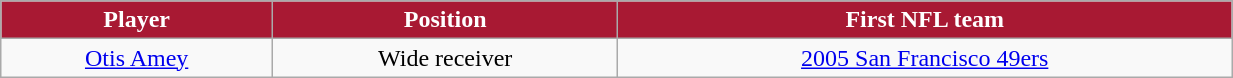<table class="wikitable" width="65%">
<tr align="center"  style="background:#A81933;color:#FFFFFF;">
<td><strong>Player</strong></td>
<td><strong>Position</strong></td>
<td><strong>First NFL team</strong></td>
</tr>
<tr align="center" bgcolor="">
<td><a href='#'>Otis Amey</a></td>
<td>Wide receiver</td>
<td><a href='#'>2005 San Francisco 49ers</a></td>
</tr>
</table>
